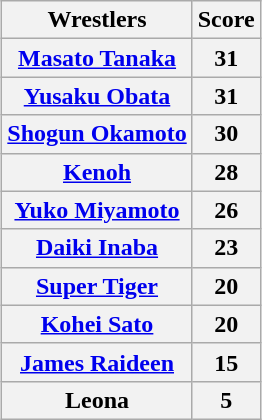<table class="wikitable" style="margin: 1em auto 1em auto">
<tr>
<th>Wrestlers</th>
<th>Score</th>
</tr>
<tr>
<th><a href='#'>Masato Tanaka</a></th>
<th>31</th>
</tr>
<tr>
<th><a href='#'>Yusaku Obata</a></th>
<th>31</th>
</tr>
<tr>
<th><a href='#'>Shogun Okamoto</a></th>
<th>30</th>
</tr>
<tr>
<th><a href='#'>Kenoh</a></th>
<th>28</th>
</tr>
<tr>
<th><a href='#'>Yuko Miyamoto</a></th>
<th>26</th>
</tr>
<tr>
<th><a href='#'>Daiki Inaba</a></th>
<th>23</th>
</tr>
<tr>
<th><a href='#'>Super Tiger</a></th>
<th>20</th>
</tr>
<tr>
<th><a href='#'>Kohei Sato</a></th>
<th>20</th>
</tr>
<tr>
<th><a href='#'>James Raideen</a></th>
<th>15</th>
</tr>
<tr>
<th>Leona</th>
<th>5</th>
</tr>
</table>
